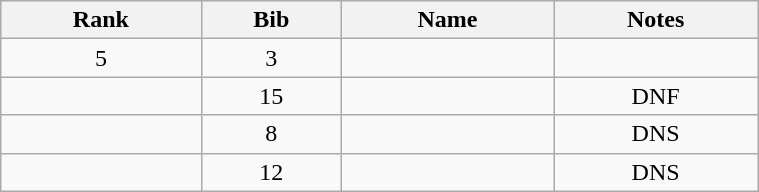<table class="wikitable" style="text-align:center;" width=40%>
<tr>
<th>Rank</th>
<th>Bib</th>
<th>Name</th>
<th>Notes</th>
</tr>
<tr>
<td>5</td>
<td>3</td>
<td align=left></td>
<td></td>
</tr>
<tr>
<td></td>
<td>15</td>
<td align=left></td>
<td>DNF</td>
</tr>
<tr>
<td></td>
<td>8</td>
<td align=left></td>
<td>DNS</td>
</tr>
<tr>
<td></td>
<td>12</td>
<td align=left></td>
<td>DNS</td>
</tr>
</table>
